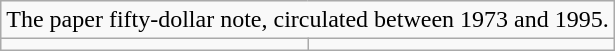<table class=wikitable>
<tr>
<td colspan=2>The paper fifty-dollar note, circulated between 1973 and 1995.</td>
</tr>
<tr>
<td></td>
<td></td>
</tr>
</table>
